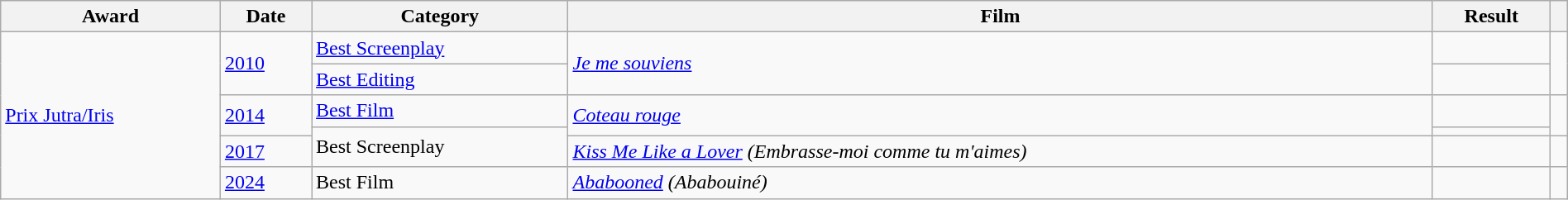<table class="wikitable sortable plainrowheaders" style="width: 100%;">
<tr>
<th scope="col">Award</th>
<th scope="col">Date</th>
<th scope="col">Category</th>
<th scope="col">Film</th>
<th scope="col">Result</th>
<th scope="col" class="unsortable"></th>
</tr>
<tr>
<td rowspan=6><a href='#'>Prix Jutra/Iris</a></td>
<td rowspan=2><a href='#'>2010</a></td>
<td><a href='#'>Best Screenplay</a></td>
<td rowspan=2><em><a href='#'>Je me souviens</a></em></td>
<td></td>
<td rowspan=2></td>
</tr>
<tr>
<td><a href='#'>Best Editing</a></td>
<td></td>
</tr>
<tr>
<td rowspan=2><a href='#'>2014</a></td>
<td><a href='#'>Best Film</a></td>
<td rowspan=2><em><a href='#'>Coteau rouge</a></em></td>
<td></td>
<td rowspan=2></td>
</tr>
<tr>
<td rowspan=2>Best Screenplay</td>
<td></td>
</tr>
<tr>
<td><a href='#'>2017</a></td>
<td><em><a href='#'>Kiss Me Like a Lover</a> (Embrasse-moi comme tu m'aimes)</em></td>
<td></td>
<td></td>
</tr>
<tr>
<td><a href='#'>2024</a></td>
<td>Best Film</td>
<td><em><a href='#'>Ababooned</a> (Ababouiné)</em></td>
<td></td>
<td></td>
</tr>
</table>
